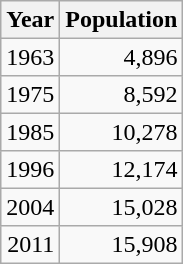<table class="wikitable" style="line-height:1.1em;">
<tr>
<th>Year</th>
<th>Population</th>
</tr>
<tr align="right">
<td>1963</td>
<td>4,896</td>
</tr>
<tr align="right">
<td>1975</td>
<td>8,592</td>
</tr>
<tr align="right">
<td>1985</td>
<td>10,278</td>
</tr>
<tr align="right">
<td>1996</td>
<td>12,174</td>
</tr>
<tr align="right">
<td>2004</td>
<td>15,028</td>
</tr>
<tr align="right">
<td>2011</td>
<td>15,908</td>
</tr>
</table>
